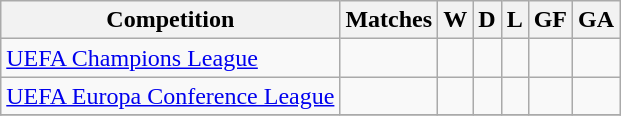<table class="wikitable">
<tr>
<th>Competition</th>
<th>Matches</th>
<th>W</th>
<th>D</th>
<th>L</th>
<th>GF</th>
<th>GA</th>
</tr>
<tr>
<td><a href='#'>UEFA Champions League</a></td>
<td></td>
<td></td>
<td></td>
<td></td>
<td></td>
<td></td>
</tr>
<tr>
<td><a href='#'>UEFA Europa Conference League</a></td>
<td></td>
<td></td>
<td></td>
<td></td>
<td></td>
<td></td>
</tr>
<tr>
</tr>
</table>
